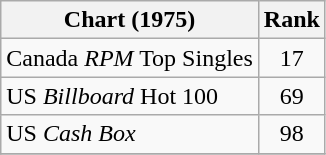<table class="wikitable sortable">
<tr>
<th>Chart (1975)</th>
<th style="text-align:center;">Rank</th>
</tr>
<tr>
<td>Canada <em>RPM</em> Top Singles</td>
<td style="text-align:center;">17</td>
</tr>
<tr>
<td>US <em>Billboard</em> Hot 100</td>
<td style="text-align:center;">69</td>
</tr>
<tr>
<td>US <em>Cash Box</em></td>
<td style="text-align:center;">98</td>
</tr>
<tr>
</tr>
</table>
